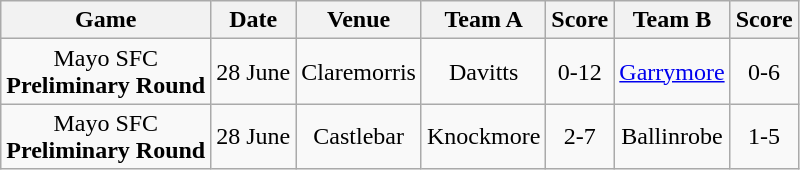<table class="wikitable">
<tr>
<th>Game</th>
<th>Date</th>
<th>Venue</th>
<th>Team A</th>
<th>Score</th>
<th>Team B</th>
<th>Score</th>
</tr>
<tr align="center">
<td>Mayo SFC<br><strong>Preliminary Round</strong></td>
<td>28 June</td>
<td>Claremorris</td>
<td>Davitts</td>
<td>0-12</td>
<td><a href='#'>Garrymore</a></td>
<td>0-6</td>
</tr>
<tr align="center">
<td>Mayo SFC<br><strong>Preliminary Round</strong></td>
<td>28 June</td>
<td>Castlebar</td>
<td>Knockmore</td>
<td>2-7</td>
<td>Ballinrobe</td>
<td>1-5</td>
</tr>
</table>
